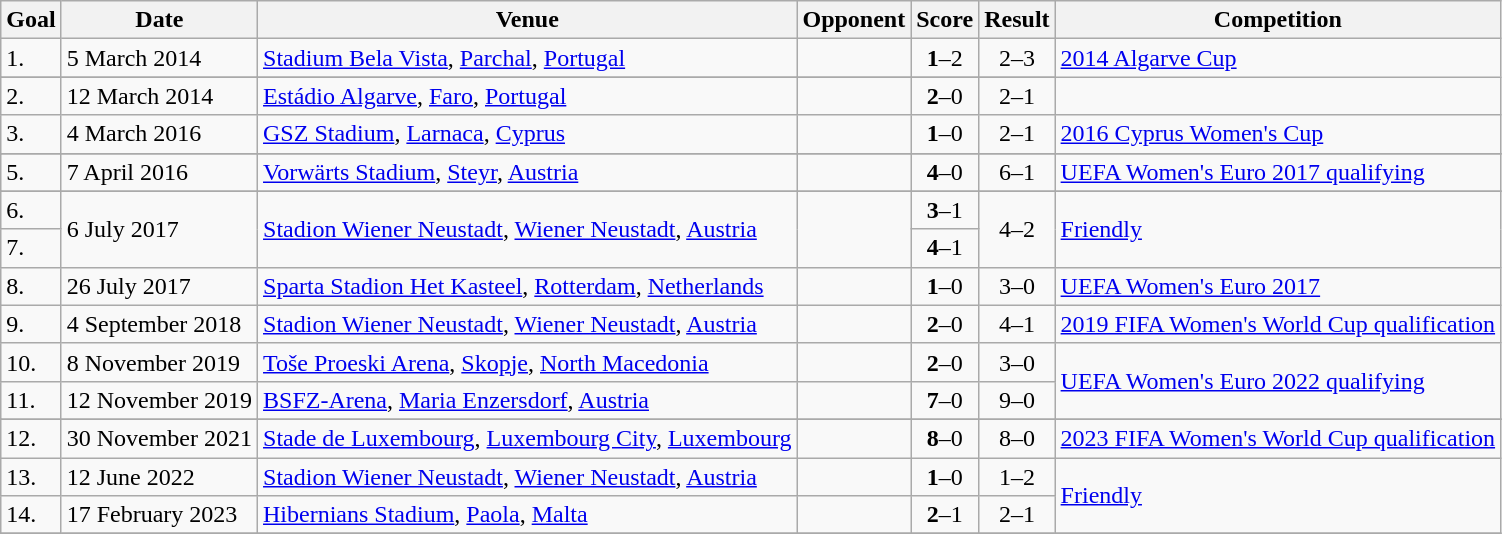<table class="wikitable sortable">
<tr>
<th>Goal</th>
<th>Date</th>
<th>Venue</th>
<th>Opponent</th>
<th>Score</th>
<th>Result</th>
<th>Competition</th>
</tr>
<tr>
<td>1.</td>
<td>5 March 2014</td>
<td><a href='#'>Stadium Bela Vista</a>, <a href='#'>Parchal</a>, <a href='#'>Portugal</a></td>
<td></td>
<td align=center><strong>1</strong>–2</td>
<td align=center>2–3</td>
<td rowspan=2><a href='#'>2014 Algarve Cup</a></td>
</tr>
<tr>
</tr>
<tr>
<td>2.</td>
<td>12 March 2014</td>
<td><a href='#'>Estádio Algarve</a>, <a href='#'>Faro</a>, <a href='#'>Portugal</a></td>
<td></td>
<td align=center><strong>2</strong>–0</td>
<td align=center>2–1</td>
</tr>
<tr>
<td>3.</td>
<td>4 March 2016</td>
<td><a href='#'>GSZ Stadium</a>, <a href='#'>Larnaca</a>, <a href='#'>Cyprus</a></td>
<td></td>
<td align=center><strong>1</strong>–0</td>
<td align=center>2–1</td>
<td><a href='#'>2016 Cyprus Women's Cup</a></td>
</tr>
<tr>
</tr>
<tr>
<td>5.</td>
<td>7 April 2016</td>
<td><a href='#'>Vorwärts Stadium</a>, <a href='#'>Steyr</a>, <a href='#'>Austria</a></td>
<td></td>
<td align=center><strong>4</strong>–0</td>
<td align=center>6–1</td>
<td><a href='#'>UEFA Women's Euro 2017 qualifying</a></td>
</tr>
<tr>
</tr>
<tr>
<td>6.</td>
<td rowspan=2>6 July 2017</td>
<td rowspan=2><a href='#'>Stadion Wiener Neustadt</a>, <a href='#'>Wiener Neustadt</a>, <a href='#'>Austria</a></td>
<td rowspan=2></td>
<td align=center><strong>3</strong>–1</td>
<td rowspan=2 align=center>4–2</td>
<td rowspan=2><a href='#'>Friendly</a></td>
</tr>
<tr>
<td>7.</td>
<td align=center><strong>4</strong>–1</td>
</tr>
<tr>
<td>8.</td>
<td>26 July 2017</td>
<td><a href='#'>Sparta Stadion Het Kasteel</a>, <a href='#'>Rotterdam</a>, <a href='#'>Netherlands</a></td>
<td></td>
<td align=center><strong>1</strong>–0</td>
<td align=center>3–0</td>
<td><a href='#'>UEFA Women's Euro 2017</a></td>
</tr>
<tr>
<td>9.</td>
<td>4 September 2018</td>
<td><a href='#'>Stadion Wiener Neustadt</a>, <a href='#'>Wiener Neustadt</a>, <a href='#'>Austria</a></td>
<td></td>
<td align=center><strong>2</strong>–0</td>
<td align=center>4–1</td>
<td><a href='#'>2019 FIFA Women's World Cup qualification</a></td>
</tr>
<tr>
<td>10.</td>
<td>8 November 2019</td>
<td><a href='#'>Toše Proeski Arena</a>, <a href='#'>Skopje</a>, <a href='#'>North Macedonia</a></td>
<td></td>
<td align=center><strong>2</strong>–0</td>
<td align=center>3–0</td>
<td rowspan=2><a href='#'>UEFA Women's Euro 2022 qualifying</a></td>
</tr>
<tr>
<td>11.</td>
<td>12 November 2019</td>
<td><a href='#'>BSFZ-Arena</a>, <a href='#'>Maria Enzersdorf</a>, <a href='#'>Austria</a></td>
<td></td>
<td align=center><strong>7</strong>–0</td>
<td align=center>9–0</td>
</tr>
<tr>
</tr>
<tr>
<td>12.</td>
<td>30 November 2021</td>
<td><a href='#'>Stade de Luxembourg</a>, <a href='#'>Luxembourg City</a>, <a href='#'>Luxembourg</a></td>
<td></td>
<td align=center><strong>8</strong>–0</td>
<td align=center>8–0</td>
<td><a href='#'>2023 FIFA Women's World Cup qualification</a></td>
</tr>
<tr>
<td>13.</td>
<td>12 June 2022</td>
<td><a href='#'>Stadion Wiener Neustadt</a>, <a href='#'>Wiener Neustadt</a>, <a href='#'>Austria</a></td>
<td></td>
<td align=center><strong>1</strong>–0</td>
<td align=center>1–2</td>
<td rowspan=2><a href='#'>Friendly</a></td>
</tr>
<tr>
<td>14.</td>
<td>17 February 2023</td>
<td><a href='#'>Hibernians Stadium</a>, <a href='#'>Paola</a>, <a href='#'>Malta</a></td>
<td></td>
<td align=center><strong>2</strong>–1</td>
<td align=center>2–1</td>
</tr>
<tr>
</tr>
</table>
